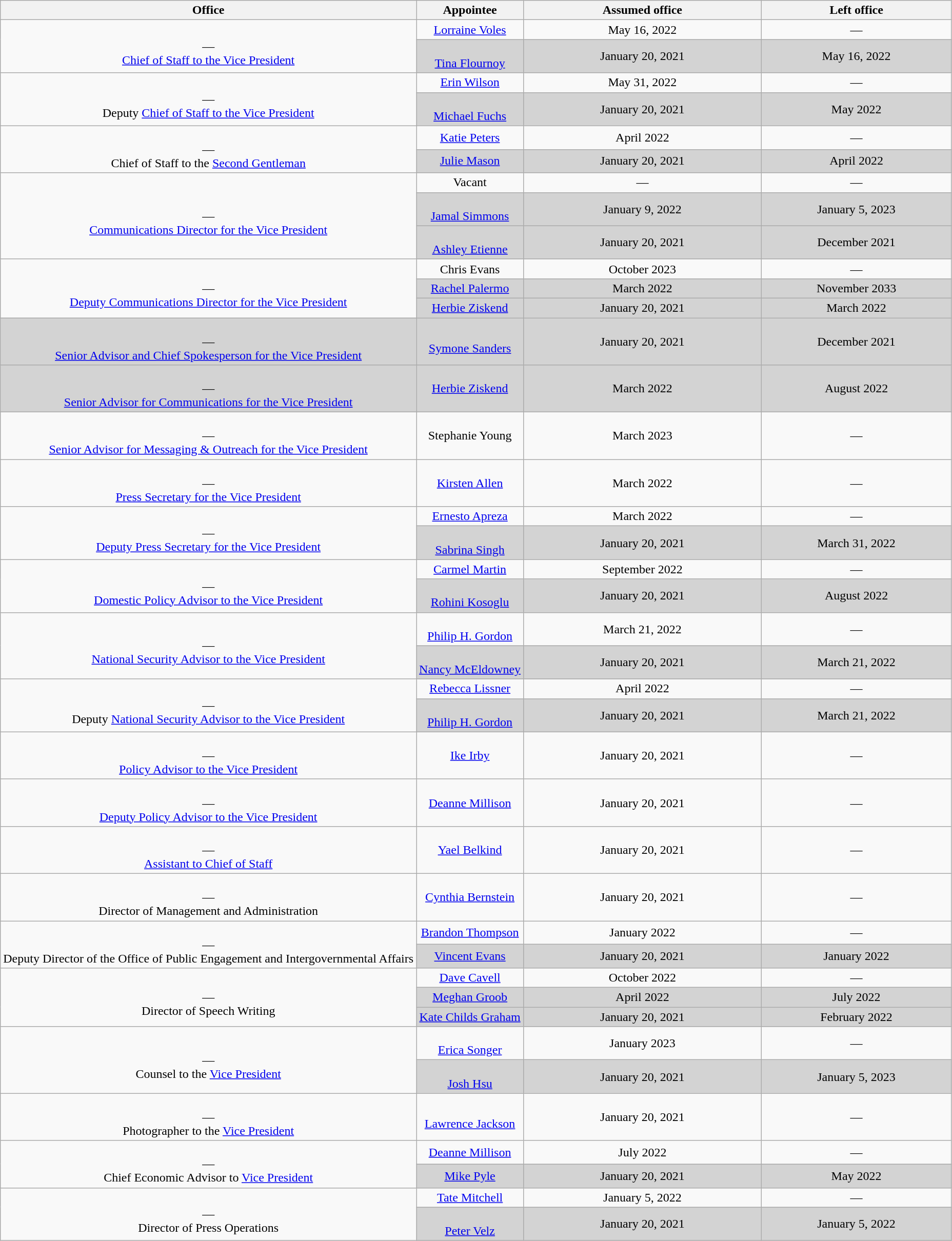<table class="wikitable sortable" style="text-align:center">
<tr>
<th>Office</th>
<th>Appointee</th>
<th style="width:25%;" data-sort-type="date">Assumed office</th>
<th style="width:20%;" data-sort-type="date">Left office</th>
</tr>
<tr>
<td rowspan=2><br>—<br><a href='#'>Chief of Staff to the Vice President</a></td>
<td><a href='#'>Lorraine Voles</a></td>
<td>May 16, 2022</td>
<td>—</td>
</tr>
<tr style="background:lightgray;">
<td><br><a href='#'>Tina Flournoy</a></td>
<td>January 20, 2021</td>
<td>May 16, 2022</td>
</tr>
<tr>
<td rowspan=2><br>—<br>Deputy <a href='#'>Chief of Staff to the Vice President</a></td>
<td><a href='#'>Erin Wilson</a></td>
<td>May 31, 2022</td>
<td>—</td>
</tr>
<tr style="background:lightgray;">
<td><br><a href='#'>Michael Fuchs</a></td>
<td>January 20, 2021</td>
<td>May 2022</td>
</tr>
<tr>
<td rowspan=2><br>—<br>Chief of Staff to the <a href='#'>Second Gentleman</a></td>
<td><a href='#'>Katie Peters</a></td>
<td>April 2022</td>
<td>—</td>
</tr>
<tr style="background:lightgray;">
<td><a href='#'>Julie Mason</a></td>
<td>January 20, 2021</td>
<td>April 2022</td>
</tr>
<tr>
<td rowspan="3"><br>—<br><a href='#'>Communications Director for the Vice President</a></td>
<td>Vacant</td>
<td>—</td>
<td>—</td>
</tr>
<tr style="background:lightgray;">
<td><br><a href='#'>Jamal Simmons</a></td>
<td>January 9, 2022</td>
<td>January 5, 2023</td>
</tr>
<tr style="background:lightgray;">
<td><br><a href='#'>Ashley Etienne</a></td>
<td>January 20, 2021</td>
<td>December 2021</td>
</tr>
<tr>
<td rowspan=3><br>—<br><a href='#'>Deputy Communications Director for the Vice President</a></td>
<td>Chris Evans</td>
<td>October 2023</td>
<td>—</td>
</tr>
<tr style="background:lightgray;">
<td><a href='#'>Rachel Palermo</a></td>
<td>March 2022</td>
<td>November 2033</td>
</tr>
<tr style="background:lightgray;">
<td><a href='#'>Herbie Ziskend</a></td>
<td>January 20, 2021</td>
<td>March 2022</td>
</tr>
<tr style="background:lightgray;">
<td><br>—<br><a href='#'>Senior Advisor and Chief Spokesperson for the Vice President</a></td>
<td><br><a href='#'>Symone Sanders</a></td>
<td>January 20, 2021</td>
<td>December 2021</td>
</tr>
<tr style="background:lightgray;">
<td><br>—<br><a href='#'>Senior Advisor for Communications for the Vice President</a></td>
<td><a href='#'>Herbie Ziskend</a></td>
<td>March 2022</td>
<td>August 2022</td>
</tr>
<tr>
<td><br>—<br><a href='#'>Senior Advisor for Messaging & Outreach for the Vice President</a></td>
<td>Stephanie Young</td>
<td>March 2023 </td>
<td>—</td>
</tr>
<tr>
<td><br>—<br><a href='#'>Press Secretary for the Vice President</a></td>
<td><a href='#'>Kirsten Allen</a></td>
<td>March 2022</td>
<td>—</td>
</tr>
<tr>
<td rowspan=2><br>—<br><a href='#'>Deputy Press Secretary for the Vice President</a></td>
<td><a href='#'>Ernesto Apreza</a></td>
<td>March 2022</td>
<td>—</td>
</tr>
<tr style="background:lightgray;">
<td><br><a href='#'>Sabrina Singh</a></td>
<td>January 20, 2021</td>
<td>March 31, 2022</td>
</tr>
<tr>
<td rowspan=2><br>—<br><a href='#'>Domestic Policy Advisor to the Vice President</a></td>
<td><a href='#'>Carmel Martin</a></td>
<td>September 2022</td>
<td>—</td>
</tr>
<tr style="background:lightgray;">
<td><br><a href='#'>Rohini Kosoglu</a></td>
<td>January 20, 2021</td>
<td>August 2022</td>
</tr>
<tr>
<td rowspan=2><br>—<br><a href='#'>National Security Advisor to the Vice President</a></td>
<td><br><a href='#'>Philip H. Gordon</a></td>
<td>March 21, 2022</td>
<td>—</td>
</tr>
<tr style="background:lightgray;">
<td><br><a href='#'>Nancy McEldowney</a></td>
<td>January 20, 2021</td>
<td>March 21, 2022</td>
</tr>
<tr>
<td rowspan=2><br>—<br>Deputy <a href='#'>National Security Advisor to the Vice President</a></td>
<td><a href='#'>Rebecca Lissner</a></td>
<td>April 2022</td>
<td>—</td>
</tr>
<tr style="background:lightgray;">
<td><br><a href='#'>Philip H. Gordon</a></td>
<td>January 20, 2021</td>
<td>March 21, 2022</td>
</tr>
<tr>
<td><br>—<br><a href='#'>Policy Advisor to the Vice President</a></td>
<td><a href='#'>Ike Irby</a></td>
<td>January 20, 2021</td>
<td>—</td>
</tr>
<tr>
<td><br>—<br><a href='#'>Deputy Policy Advisor to the Vice President</a></td>
<td><a href='#'>Deanne Millison</a></td>
<td>January 20, 2021</td>
<td>—</td>
</tr>
<tr>
<td><br>—<br><a href='#'>Assistant to Chief of Staff</a></td>
<td><a href='#'>Yael Belkind</a></td>
<td>January 20, 2021</td>
<td>—</td>
</tr>
<tr>
<td><br>—<br>Director of Management and Administration</td>
<td><a href='#'>Cynthia Bernstein</a></td>
<td>January 20, 2021</td>
<td>—</td>
</tr>
<tr>
<td rowspan=2><br>—<br>Deputy Director of the Office of Public Engagement and Intergovernmental Affairs</td>
<td><a href='#'>Brandon Thompson</a></td>
<td>January 2022</td>
<td>—</td>
</tr>
<tr style="background:lightgrey">
<td><a href='#'>Vincent Evans</a></td>
<td>January 20, 2021</td>
<td>January 2022</td>
</tr>
<tr>
<td rowspan=3><br>—<br>Director of Speech Writing</td>
<td><a href='#'>Dave Cavell</a></td>
<td>October 2022</td>
<td>—</td>
</tr>
<tr style="background:lightgray;">
<td><a href='#'>Meghan Groob</a></td>
<td>April 2022</td>
<td>July 2022</td>
</tr>
<tr style="background:lightgray;">
<td><a href='#'>Kate Childs Graham</a></td>
<td>January 20, 2021</td>
<td>February 2022</td>
</tr>
<tr>
<td rowspan=2><br>—<br>Counsel to the <a href='#'>Vice President</a></td>
<td><br><a href='#'>Erica Songer</a></td>
<td>January 2023</td>
<td>—</td>
</tr>
<tr style="background:lightgray;">
<td><br><a href='#'>Josh Hsu</a></td>
<td>January 20, 2021</td>
<td>January 5, 2023</td>
</tr>
<tr>
<td><br>—<br>Photographer to the <a href='#'>Vice President</a></td>
<td><br><a href='#'>Lawrence Jackson</a></td>
<td>January 20, 2021</td>
<td>—</td>
</tr>
<tr>
<td rowspan=2><br>—<br>Chief Economic Advisor to <a href='#'>Vice President</a></td>
<td><a href='#'>Deanne Millison</a></td>
<td>July 2022</td>
<td>—</td>
</tr>
<tr style="background:lightgray;">
<td><a href='#'>Mike Pyle</a></td>
<td>January 20, 2021</td>
<td>May 2022</td>
</tr>
<tr>
<td rowspan=2><br>—<br>Director of Press Operations</td>
<td><a href='#'>Tate Mitchell</a></td>
<td>January 5, 2022</td>
<td>—</td>
</tr>
<tr style="background:lightgrey">
<td><br><a href='#'>Peter Velz</a></td>
<td>January 20, 2021</td>
<td>January 5, 2022</td>
</tr>
</table>
